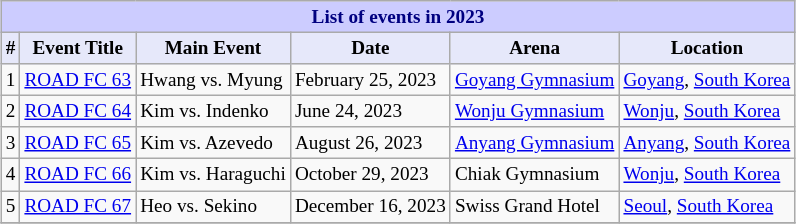<table class="sortable wikitable succession-box" style="margin:1.0em auto; font-size:80%;">
<tr>
<th colspan="6" style="background-color: #ccf; color: #000080; text-align: center;">List of events in 2023</th>
</tr>
<tr>
<th style="background-color: #E6E8FA; color: #000000; text-align: center;" scope="col">#</th>
<th style="background-color: #E6E8FA; color: #000000; text-align: center;" scope="col">Event Title</th>
<th style="background-color: #E6E8FA; color: #000000; text-align: center;" scope="col">Main Event</th>
<th style="background-color: #E6E8FA; color: #000000; text-align: center;" scope="col">Date</th>
<th style="background-color: #E6E8FA; color: #000000; text-align: center;" scope="col">Arena</th>
<th style="background-color: #E6E8FA; color: #000000; text-align: center;" scope="col">Location</th>
</tr>
<tr>
<td align="center">1</td>
<td><a href='#'>ROAD FC 63</a></td>
<td>Hwang vs. Myung</td>
<td>February 25, 2023</td>
<td><a href='#'>Goyang Gymnasium</a></td>
<td> <a href='#'>Goyang</a>, <a href='#'>South Korea</a></td>
</tr>
<tr>
<td align="center">2</td>
<td><a href='#'>ROAD FC 64</a></td>
<td>Kim vs. Indenko</td>
<td>June 24, 2023</td>
<td><a href='#'>Wonju Gymnasium</a></td>
<td> <a href='#'>Wonju</a>, <a href='#'>South Korea</a></td>
</tr>
<tr>
<td align="center">3</td>
<td><a href='#'>ROAD FC 65</a></td>
<td>Kim vs. Azevedo</td>
<td>August 26, 2023</td>
<td><a href='#'>Anyang Gymnasium</a></td>
<td> <a href='#'>Anyang</a>, <a href='#'>South Korea</a></td>
</tr>
<tr>
<td align="center">4</td>
<td><a href='#'>ROAD FC 66</a></td>
<td>Kim vs. Haraguchi</td>
<td>October 29, 2023</td>
<td>Chiak Gymnasium</td>
<td> <a href='#'>Wonju</a>, <a href='#'>South Korea</a></td>
</tr>
<tr>
<td align="center">5</td>
<td><a href='#'>ROAD FC 67</a></td>
<td>Heo vs. Sekino</td>
<td>December 16, 2023</td>
<td>Swiss Grand Hotel</td>
<td> <a href='#'>Seoul</a>, <a href='#'>South Korea</a></td>
</tr>
<tr>
</tr>
</table>
